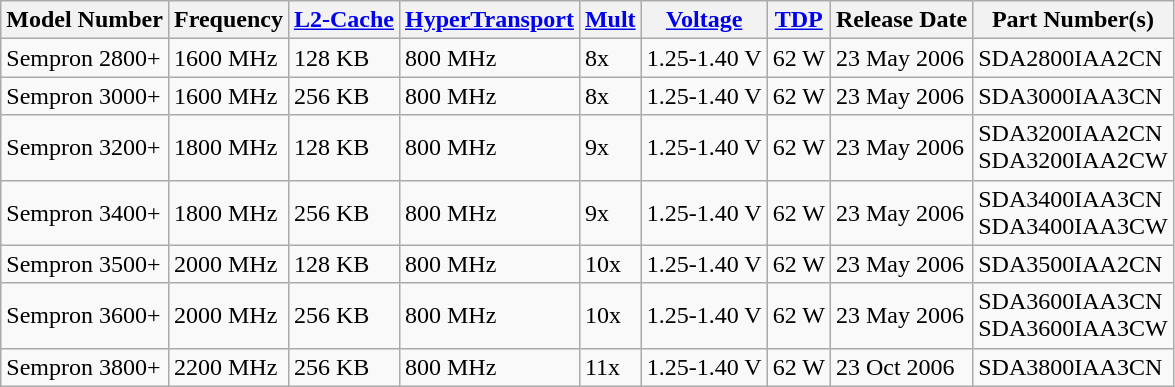<table class="wikitable">
<tr>
<th>Model Number</th>
<th>Frequency</th>
<th><a href='#'>L2-Cache</a></th>
<th><a href='#'>HyperTransport</a></th>
<th><a href='#'>Mult</a></th>
<th><a href='#'>Voltage</a></th>
<th><a href='#'>TDP</a></th>
<th>Release Date</th>
<th>Part Number(s)</th>
</tr>
<tr>
<td>Sempron 2800+</td>
<td>1600 MHz</td>
<td>128 KB</td>
<td>800 MHz</td>
<td>8x</td>
<td>1.25-1.40 V</td>
<td>62 W</td>
<td>23 May 2006</td>
<td>SDA2800IAA2CN</td>
</tr>
<tr>
<td>Sempron 3000+</td>
<td>1600 MHz</td>
<td>256 KB</td>
<td>800 MHz</td>
<td>8x</td>
<td>1.25-1.40 V</td>
<td>62 W</td>
<td>23 May 2006</td>
<td>SDA3000IAA3CN</td>
</tr>
<tr>
<td>Sempron 3200+</td>
<td>1800 MHz</td>
<td>128 KB</td>
<td>800 MHz</td>
<td>9x</td>
<td>1.25-1.40 V</td>
<td>62 W</td>
<td>23 May 2006</td>
<td>SDA3200IAA2CN<br>SDA3200IAA2CW</td>
</tr>
<tr>
<td>Sempron 3400+</td>
<td>1800 MHz</td>
<td>256 KB</td>
<td>800 MHz</td>
<td>9x</td>
<td>1.25-1.40 V</td>
<td>62 W</td>
<td>23 May 2006</td>
<td>SDA3400IAA3CN<br>SDA3400IAA3CW</td>
</tr>
<tr>
<td>Sempron 3500+</td>
<td>2000 MHz</td>
<td>128 KB</td>
<td>800 MHz</td>
<td>10x</td>
<td>1.25-1.40 V</td>
<td>62 W</td>
<td>23 May 2006</td>
<td>SDA3500IAA2CN</td>
</tr>
<tr>
<td>Sempron 3600+</td>
<td>2000 MHz</td>
<td>256 KB</td>
<td>800 MHz</td>
<td>10x</td>
<td>1.25-1.40 V</td>
<td>62 W</td>
<td>23 May 2006</td>
<td>SDA3600IAA3CN<br>SDA3600IAA3CW</td>
</tr>
<tr>
<td>Sempron 3800+</td>
<td>2200 MHz</td>
<td>256 KB</td>
<td>800 MHz</td>
<td>11x</td>
<td>1.25-1.40 V</td>
<td>62 W</td>
<td>23 Oct 2006</td>
<td>SDA3800IAA3CN</td>
</tr>
</table>
